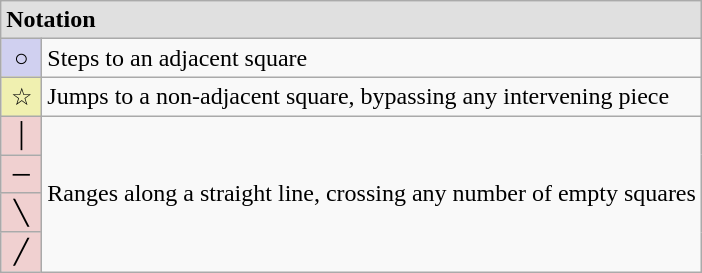<table border="1" class="wikitable">
<tr>
<td colspan="2" style="background:#e0e0e0;"><strong>Notation</strong></td>
</tr>
<tr>
<td align=center width="20" style="background:#d0d0f0;">○</td>
<td>Steps to an adjacent square</td>
</tr>
<tr>
<td align=center width="20" style="background:#f0f0b0;">☆</td>
<td>Jumps to a non-adjacent square, bypassing any intervening piece</td>
</tr>
<tr>
<td align=center width="20" style="background:#f0d0d0;">│</td>
<td rowspan=4>Ranges along a straight line, crossing any number of empty squares</td>
</tr>
<tr>
<td align=center width="20" style="background:#f0d0d0;">─</td>
</tr>
<tr>
<td align=center width="20" style="background:#f0d0d0;">╲</td>
</tr>
<tr>
<td align=center width="20" style="background:#f0d0d0;">╱</td>
</tr>
</table>
